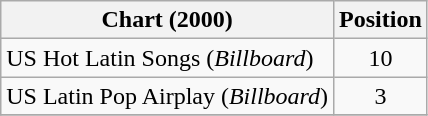<table class="wikitable plainrowheaders " style="text-align:center;">
<tr>
<th scope="col">Chart (2000)</th>
<th scope="col">Position</th>
</tr>
<tr>
<td align="left">US Hot Latin Songs (<em>Billboard</em>)</td>
<td align="center">10</td>
</tr>
<tr>
<td align="left">US Latin Pop Airplay (<em>Billboard</em>)</td>
<td align="center">3</td>
</tr>
<tr>
</tr>
</table>
